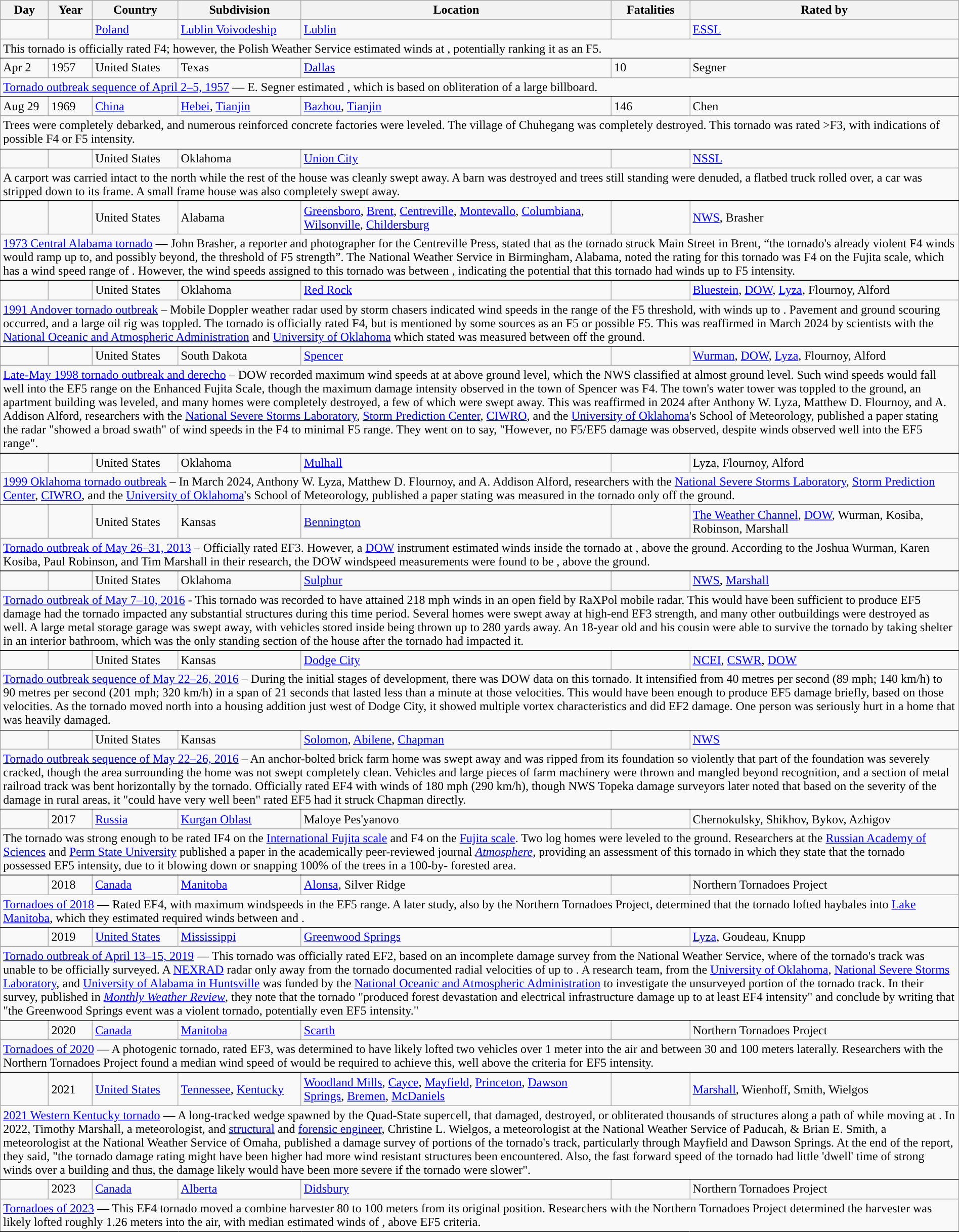<table class="wikitable sortable" style="width:100%;">
<tr>
<th scope="col" align="center" class="unsortable">Day</th>
<th scope="col" align="center" class="unsortable">Year</th>
<th scope="col" align="center">Country</th>
<th scope="col" align="center">Subdivision</th>
<th scope="col" align="center">Location</th>
<th scope="col" align="center">Fatalities</th>
<th scope="col" align="center">Rated by</th>
</tr>
<tr id="1930">
<td></td>
<td></td>
<td><a href='#'>Poland</a></td>
<td><a href='#'>Lublin Voivodeship</a></td>
<td><a href='#'>Lublin</a></td>
<td></td>
<td><a href='#'>ESSL</a></td>
</tr>
<tr class="expand-child">
<td colspan="7" style=" border-bottom: 1px solid black;">This tornado is officially rated F4; however, the Polish Weather Service estimated winds at , potentially ranking it as an F5.</td>
</tr>
<tr>
<td>Apr 2</td>
<td>1957</td>
<td>United States</td>
<td>Texas</td>
<td><a href='#'>Dallas</a></td>
<td>10</td>
<td>Segner</td>
</tr>
<tr class="expand-child">
<td colspan="7" style=" border-bottom: 1px solid black;"><a href='#'>Tornado outbreak sequence of April 2–5, 1957</a> — E. Segner estimated , which is based on obliteration of a large billboard.</td>
</tr>
<tr>
<td>Aug 29</td>
<td>1969</td>
<td><a href='#'>China</a></td>
<td><a href='#'>Hebei</a>, <a href='#'>Tianjin</a></td>
<td><a href='#'>Bazhou</a>, <a href='#'>Tianjin</a></td>
<td>146</td>
<td>Chen</td>
</tr>
<tr class="expand-child">
<td colspan="7" style=" border-bottom: 1px solid black;">Trees were completely debarked, and numerous reinforced concrete factories were leveled. The village of Chuhegang was completely destroyed. This tornado was rated >F3, with indications of possible F4 or F5 intensity.</td>
</tr>
<tr>
<td></td>
<td></td>
<td>United States</td>
<td>Oklahoma</td>
<td><a href='#'>Union City</a></td>
<td></td>
<td><a href='#'>NSSL</a></td>
</tr>
<tr class="expand-child">
<td colspan="7" style=" border-bottom: 1px solid black;">A carport was carried intact to the north while the rest of the house was cleanly swept away. A barn was destroyed and trees still standing were denuded, a flatbed truck rolled over, a car was stripped down to its frame. A small frame house was also completely swept away.</td>
</tr>
<tr>
<td></td>
<td></td>
<td>United States</td>
<td>Alabama</td>
<td><a href='#'>Greensboro</a>, <a href='#'>Brent</a>, <a href='#'>Centreville</a>, <a href='#'>Montevallo</a>, <a href='#'>Columbiana</a>, <a href='#'>Wilsonville</a>, <a href='#'>Childersburg</a></td>
<td></td>
<td><a href='#'>NWS</a>, Brasher</td>
</tr>
<tr class="expand-child">
<td colspan="7" style=" border-bottom: 1px solid black;"><a href='#'>1973 Central Alabama tornado</a> — John Brasher, a reporter and photographer for the Centreville Press, stated that as the tornado struck Main Street in Brent, “the tornado's already violent F4 winds would ramp up to, and possibly beyond, the threshold of F5 strength”. The National Weather Service in Birmingham, Alabama, noted the rating for this tornado was F4 on the Fujita scale, which has a wind speed range of . However, the wind speeds assigned to this tornado was between , indicating the potential that this tornado had winds up to F5 intensity.</td>
</tr>
<tr id="1990">
<td></td>
<td></td>
<td>United States</td>
<td>Oklahoma</td>
<td><a href='#'>Red Rock</a></td>
<td></td>
<td><a href='#'>Bluestein</a>, <a href='#'>DOW</a>, <a href='#'>Lyza</a>, Flournoy, Alford</td>
</tr>
<tr class="expand-child">
<td colspan="7" style=" border-bottom: 1px solid black;"><a href='#'>1991 Andover tornado outbreak</a> – Mobile Doppler weather radar used by storm chasers indicated wind speeds in the range of the F5 threshold, with winds up to . Pavement and ground scouring occurred, and a large oil rig was toppled. The tornado is officially rated F4, but is mentioned by some sources as an F5 or possible F5. This was reaffirmed in March 2024 by scientists with the <a href='#'>National Oceanic and Atmospheric Administration</a> and <a href='#'>University of Oklahoma</a> which stated  was measured between  off the ground.</td>
</tr>
<tr>
<td></td>
<td></td>
<td>United States</td>
<td>South Dakota</td>
<td><a href='#'>Spencer</a></td>
<td></td>
<td><a href='#'>Wurman</a>, <a href='#'>DOW</a>, <a href='#'>Lyza</a>, Flournoy, Alford</td>
</tr>
<tr class="expand-child">
<td colspan="7" style=" border-bottom: 1px solid black;"><a href='#'>Late-May 1998 tornado outbreak and derecho</a> – DOW recorded maximum wind speeds at  at  above ground level, which the NWS classified at almost ground level. Such wind speeds would fall well into the EF5 range on the Enhanced Fujita Scale, though the maximum damage intensity observed in the town of Spencer was F4. The town's water tower was toppled to the ground, an apartment building was leveled, and many homes were completely destroyed, a few of which were swept away. This was reaffirmed in 2024 after Anthony W. Lyza, Matthew D. Flournoy, and A. Addison Alford, researchers with the <a href='#'>National Severe Storms Laboratory</a>, <a href='#'>Storm Prediction Center</a>, <a href='#'>CIWRO</a>, and the <a href='#'>University of Oklahoma</a>'s School of Meteorology, published a paper stating the radar "showed a broad swath" of wind speeds in the F4 to minimal F5 range. They went on to say, "However, no F5/EF5 damage was observed, despite winds observed well into the EF5 range".</td>
</tr>
<tr>
<td></td>
<td></td>
<td>United States</td>
<td>Oklahoma</td>
<td><a href='#'>Mulhall</a></td>
<td></td>
<td>Lyza, Flournoy, Alford</td>
</tr>
<tr class="expand-child">
<td colspan="7" style=" border-bottom: 1px solid black;"><a href='#'>1999 Oklahoma tornado outbreak</a> – In March 2024, Anthony W. Lyza, Matthew D. Flournoy, and A. Addison Alford, researchers with the <a href='#'>National Severe Storms Laboratory</a>, <a href='#'>Storm Prediction Center</a>, <a href='#'>CIWRO</a>, and the <a href='#'>University of Oklahoma</a>'s School of Meteorology, published a paper stating  was measured in the tornado only  off the ground.</td>
</tr>
<tr id="2010">
<td></td>
<td></td>
<td>United States</td>
<td>Kansas</td>
<td><a href='#'>Bennington</a></td>
<td></td>
<td><a href='#'>The Weather Channel</a>, <a href='#'>DOW</a>, Wurman, Kosiba, Robinson, Marshall</td>
</tr>
<tr class="expand-child">
<td colspan="7" style=" border-bottom: 1px solid black;"><a href='#'>Tornado outbreak of May 26–31, 2013</a> – Officially rated EF3. However, a <a href='#'>DOW</a> instrument estimated winds inside the tornado at ,  above the ground. According to the Joshua Wurman, Karen Kosiba, Paul Robinson, and Tim Marshall in their research, the DOW windspeed measurements were found to be ,  above the ground.</td>
</tr>
<tr>
<td></td>
<td></td>
<td>United States</td>
<td>Oklahoma</td>
<td><a href='#'>Sulphur</a></td>
<td></td>
<td><a href='#'>NWS</a>, <a href='#'>Marshall</a></td>
</tr>
<tr class="expand-child">
<td colspan="7" style=" border-bottom: 1px solid black;"><a href='#'>Tornado outbreak of May 7–10, 2016</a> - This tornado was recorded to have attained 218 mph winds in an open field by RaXPol mobile radar. This would have been sufficient to produce EF5 damage had the tornado impacted any substantial structures during this time period. Several homes were swept away at high-end EF3 strength, and many other outbuildings were destroyed as well. A large metal storage garage was swept away, with vehicles stored inside being thrown up to 280 yards away. An 18-year old and his cousin were able to survive the tornado by taking shelter in an interior bathroom, which was the only standing section of the house after the tornado had impacted it.</td>
</tr>
<tr>
<td></td>
<td></td>
<td>United States</td>
<td>Kansas</td>
<td><a href='#'>Dodge City</a></td>
<td></td>
<td><a href='#'>NCEI</a>, <a href='#'>CSWR</a>, <a href='#'>DOW</a></td>
</tr>
<tr class="expand-child">
<td colspan="7" style=" border-bottom: 1px solid black;"><a href='#'>Tornado outbreak sequence of May 22–26, 2016</a> – During the initial stages of development, there was DOW data on this tornado. It intensified from 40 metres per second (89 mph; 140 km/h) to 90 metres per second (201 mph; 320 km/h) in a span of 21 seconds that lasted less than a minute at those velocities. This would have been enough to produce EF5 damage briefly, based on those velocities. As the tornado moved north into a housing addition just west of Dodge City, it showed multiple vortex characteristics and did EF2 damage. One person was seriously hurt in a home that was heavily damaged.</td>
</tr>
<tr>
<td></td>
<td></td>
<td>United States</td>
<td>Kansas</td>
<td><a href='#'>Solomon</a>, <a href='#'>Abilene</a>, <a href='#'>Chapman</a></td>
<td></td>
<td><a href='#'>NWS</a></td>
</tr>
<tr class="expand-child">
<td colspan="7" style=" border-bottom: 1px solid black;"><a href='#'>Tornado outbreak sequence of May 22–26, 2016</a> – An anchor-bolted brick farm home was swept away and was ripped from its foundation so violently that part of the foundation was severely cracked, though the area surrounding the home was not swept completely clean. Vehicles and large pieces of farm machinery were thrown and mangled beyond recognition, and a section of metal railroad track was bent horizontally by the tornado. Officially rated EF4 with winds of 180 mph (290 km/h), though NWS Topeka damage surveyors later noted that based on the severity of the damage in rural areas, it "could have very well been" rated EF5 had it struck Chapman directly.</td>
</tr>
<tr>
<td></td>
<td>2017</td>
<td><a href='#'>Russia</a></td>
<td><a href='#'>Kurgan Oblast</a></td>
<td>Maloye Pes'yanovo</td>
<td></td>
<td>Chernokulsky, Shikhov, Bykov, Azhigov</td>
</tr>
<tr class="expand-child">
<td colspan="7" style=" border-bottom: 1px solid black;">The tornado was strong enough to be rated IF4 on the <a href='#'>International Fujita scale</a> and F4 on the <a href='#'>Fujita scale</a>. Two log homes were leveled to the ground. Researchers at the <a href='#'>Russian Academy of Sciences</a> and <a href='#'>Perm State University</a> published a paper in the academically peer-reviewed journal <a href='#'><em>Atmosphere</em></a>, providing an assessment of this tornado in which they state that the tornado possessed EF5 intensity, due to it blowing down or snapping 100% of the trees in a 100-by- forested area.</td>
</tr>
<tr>
<td></td>
<td>2018</td>
<td><a href='#'>Canada</a></td>
<td><a href='#'>Manitoba</a></td>
<td><a href='#'>Alonsa</a>, Silver Ridge</td>
<td></td>
<td>Northern Tornadoes Project</td>
</tr>
<tr class="expand-child">
<td colspan="7" style=" border-bottom: 1px solid black;"><a href='#'>Tornadoes of 2018</a> — Rated EF4, with maximum windspeeds in the EF5 range. A later study, also by the Northern Tornadoes Project, determined that the tornado lofted haybales into <a href='#'>Lake Manitoba</a>, which they estimated required winds between  and .</td>
</tr>
<tr>
<td></td>
<td>2019</td>
<td><a href='#'>United States</a></td>
<td><a href='#'>Mississippi</a></td>
<td><a href='#'>Greenwood Springs</a></td>
<td></td>
<td><a href='#'>Lyza</a>, Goudeau, Knupp</td>
</tr>
<tr class="expand-child">
<td colspan="7" style=" border-bottom: 1px solid black;"><a href='#'>Tornado outbreak of April 13–15, 2019</a> — This tornado was officially rated EF2, based on an incomplete damage survey from the National Weather Service, where  of the tornado's track was unable to be officially surveyed. A <a href='#'>NEXRAD</a> radar only  away from the tornado documented radial velocities of up to . A research team, from the <a href='#'>University of Oklahoma</a>, <a href='#'>National Severe Storms Laboratory</a>, and <a href='#'>University of Alabama in Huntsville</a> was funded by the <a href='#'>National Oceanic and Atmospheric Administration</a> to investigate the unsurveyed portion of the tornado track. In their survey, published in <em><a href='#'>Monthly Weather Review</a></em>, they note that the tornado "produced forest devastation and electrical infrastructure damage up to at least EF4 intensity" and conclude by writing that "the Greenwood Springs event was a violent tornado, potentially even EF5 intensity."</td>
</tr>
<tr>
<td></td>
<td>2020</td>
<td><a href='#'>Canada</a></td>
<td><a href='#'>Manitoba</a></td>
<td><a href='#'>Scarth</a></td>
<td></td>
<td>Northern Tornadoes Project</td>
</tr>
<tr class="expand-child">
<td colspan="7" style=" border-bottom: 1px solid black;"><a href='#'>Tornadoes of 2020</a> — A photogenic tornado, rated EF3, was determined to have likely lofted two vehicles over 1 meter into the air and between 30 and 100 meters laterally. Researchers with the Northern Tornadoes Project found a median wind speed of  would be required to achieve this, well above the criteria for EF5 intensity.</td>
</tr>
<tr id="2020">
<td></td>
<td>2021</td>
<td><a href='#'>United States</a></td>
<td><a href='#'>Tennessee</a>, <a href='#'>Kentucky</a></td>
<td><a href='#'>Woodland Mills</a>, <a href='#'>Cayce</a>, <a href='#'>Mayfield</a>, <a href='#'>Princeton</a>, <a href='#'>Dawson Springs</a>, <a href='#'>Bremen</a>, <a href='#'>McDaniels</a></td>
<td></td>
<td><a href='#'>Marshall</a>, Wienhoff, Smith, Wielgos</td>
</tr>
<tr class="expand-child">
<td colspan="7" style=" border-bottom: 1px solid black;"><a href='#'>2021 Western Kentucky tornado</a> — A long-tracked wedge spawned by the Quad-State supercell, that damaged, destroyed, or obliterated thousands of structures along a path of  while moving at . In 2022, Timothy Marshall, a meteorologist, and <a href='#'>structural</a> and <a href='#'>forensic engineer</a>, Christine L. Wielgos, a meteorologist at the National Weather Service of Paducah, & Brian E. Smith, a meteorologist at the National Weather Service of Omaha, published a damage survey of portions of the tornado's track, particularly through Mayfield and Dawson Springs. At the end of the report, they said, "the tornado damage rating might have been higher had more wind resistant structures been encountered. Also, the fast forward speed of the tornado had little 'dwell' time of strong winds over a building and thus, the damage likely would have been more severe if the tornado were slower".</td>
</tr>
<tr>
<td></td>
<td>2023</td>
<td><a href='#'>Canada</a></td>
<td><a href='#'>Alberta</a></td>
<td><a href='#'>Didsbury</a></td>
<td></td>
<td>Northern Tornadoes Project</td>
</tr>
<tr class="expand-child">
<td colspan="7" style=" border-bottom: 1px solid black;"><a href='#'>Tornadoes of 2023</a> — This EF4 tornado moved a combine harvester 80 to 100 meters from its original position. Researchers with the Northern Tornadoes Project determined the harvester was likely lofted roughly 1.26 meters into the air, with median estimated winds of , above EF5 criteria.</td>
</tr>
</table>
